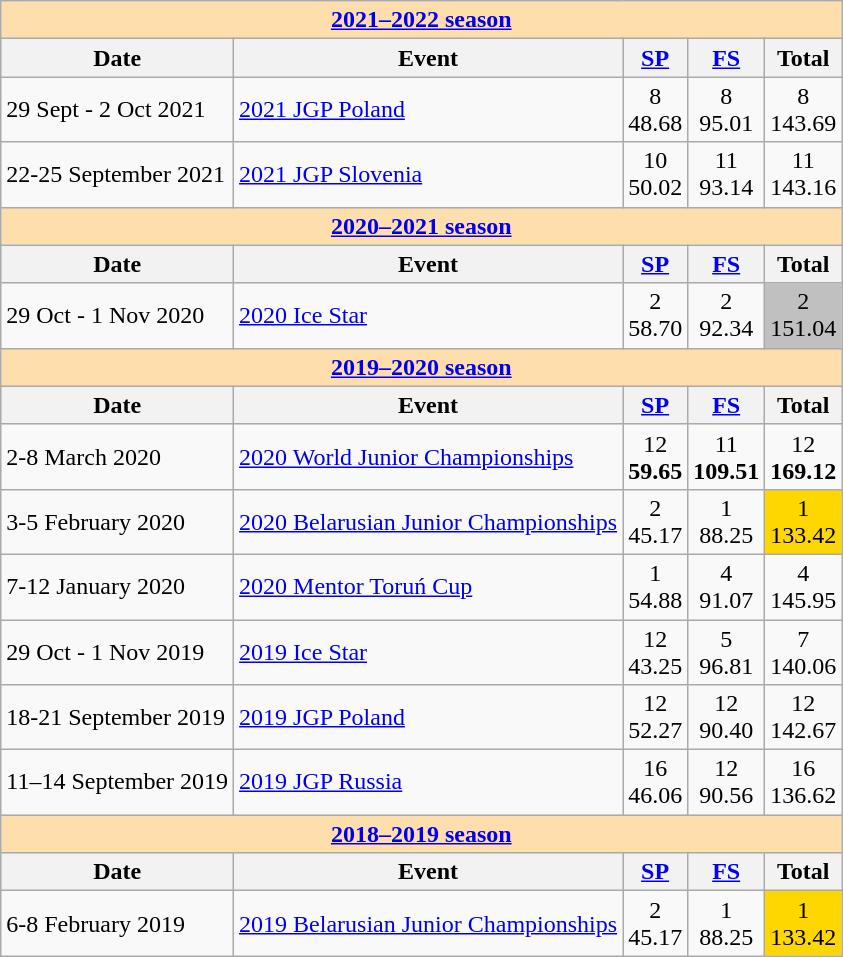<table class="wikitable">
<tr>
<td style="background-color: #ffdead; " colspan=5 align=center><a href='#'><strong>2021–2022 season</strong></a></td>
</tr>
<tr>
<th>Date</th>
<th>Event</th>
<th><a href='#'>SP</a></th>
<th><a href='#'>FS</a></th>
<th>Total</th>
</tr>
<tr>
<td>29 Sept - 2 Oct 2021</td>
<td><a href='#'>2021 JGP Poland</a></td>
<td align=center>8 <br> 48.68</td>
<td align=center>8 <br> 95.01</td>
<td align=center>8 <br> 143.69</td>
</tr>
<tr>
<td>22-25 September 2021</td>
<td><a href='#'>2021 JGP Slovenia</a></td>
<td align=center>10 <br> 50.02</td>
<td align=center>11 <br> 93.14</td>
<td align=center>11 <br> 143.16</td>
</tr>
<tr>
<td style="background-color: #ffdead; " colspan=5 align=center><a href='#'><strong>2020–2021 season</strong></a></td>
</tr>
<tr>
<th>Date</th>
<th>Event</th>
<th><a href='#'>SP</a></th>
<th><a href='#'>FS</a></th>
<th>Total</th>
</tr>
<tr>
<td>29 Oct - 1 Nov 2020</td>
<td><a href='#'>2020 Ice Star</a></td>
<td align=center>2 <br> 58.70</td>
<td align=center>2 <br> 92.34</td>
<td align=center bgcolor=silver>2 <br> 151.04</td>
</tr>
<tr>
<td style="background-color: #ffdead; " colspan=5 align=center><a href='#'><strong>2019–2020 season</strong></a></td>
</tr>
<tr>
<th>Date</th>
<th>Event</th>
<th><a href='#'>SP</a></th>
<th><a href='#'>FS</a></th>
<th>Total</th>
</tr>
<tr>
<td>2-8 March 2020</td>
<td><a href='#'>2020 World Junior Championships</a></td>
<td align=center>12 <br> <strong>59.65</strong></td>
<td align=center>11 <br> <strong>109.51</strong></td>
<td align=center>12 <br> <strong>169.12</strong></td>
</tr>
<tr>
<td>3-5 February 2020</td>
<td><a href='#'>2020 Belarusian Junior Championships</a></td>
<td align=center>2 <br> 45.17</td>
<td align=center>1 <br> 88.25</td>
<td align=center bgcolor=gold>1 <br> 133.42</td>
</tr>
<tr>
<td>7-12 January 2020</td>
<td><a href='#'>2020 Mentor Toruń Cup</a></td>
<td align=center>1 <br> 54.88</td>
<td align=center>4 <br> 91.07</td>
<td align=center>4 <br> 145.95</td>
</tr>
<tr>
<td>29 Oct - 1 Nov 2019</td>
<td><a href='#'>2019 Ice Star</a></td>
<td align=center>12 <br> 43.25</td>
<td align=center>5 <br> 96.81</td>
<td align=center>7 <br> 140.06</td>
</tr>
<tr>
<td>18-21 September 2019</td>
<td><a href='#'>2019 JGP Poland</a></td>
<td align=center>12 <br> 52.27</td>
<td align=center>12 <br> 90.40</td>
<td align=center>12 <br> 142.67</td>
</tr>
<tr>
<td>11–14 September 2019</td>
<td><a href='#'>2019 JGP Russia</a></td>
<td align=center>16 <br> 46.06</td>
<td align=center>12 <br> 90.56</td>
<td align=center>16 <br> 136.62</td>
</tr>
<tr>
<td style="background-color: #ffdead; " colspan=5 align=center><a href='#'><strong>2018–2019 season</strong></a></td>
</tr>
<tr>
<th>Date</th>
<th>Event</th>
<th><a href='#'>SP</a></th>
<th><a href='#'>FS</a></th>
<th>Total</th>
</tr>
<tr>
<td>6-8 February 2019</td>
<td><a href='#'>2019 Belarusian Junior Championships</a></td>
<td align=center>2 <br> 45.17</td>
<td align=center>1 <br> 88.25</td>
<td align=center bgcolor=gold>1 <br> 133.42</td>
</tr>
</table>
